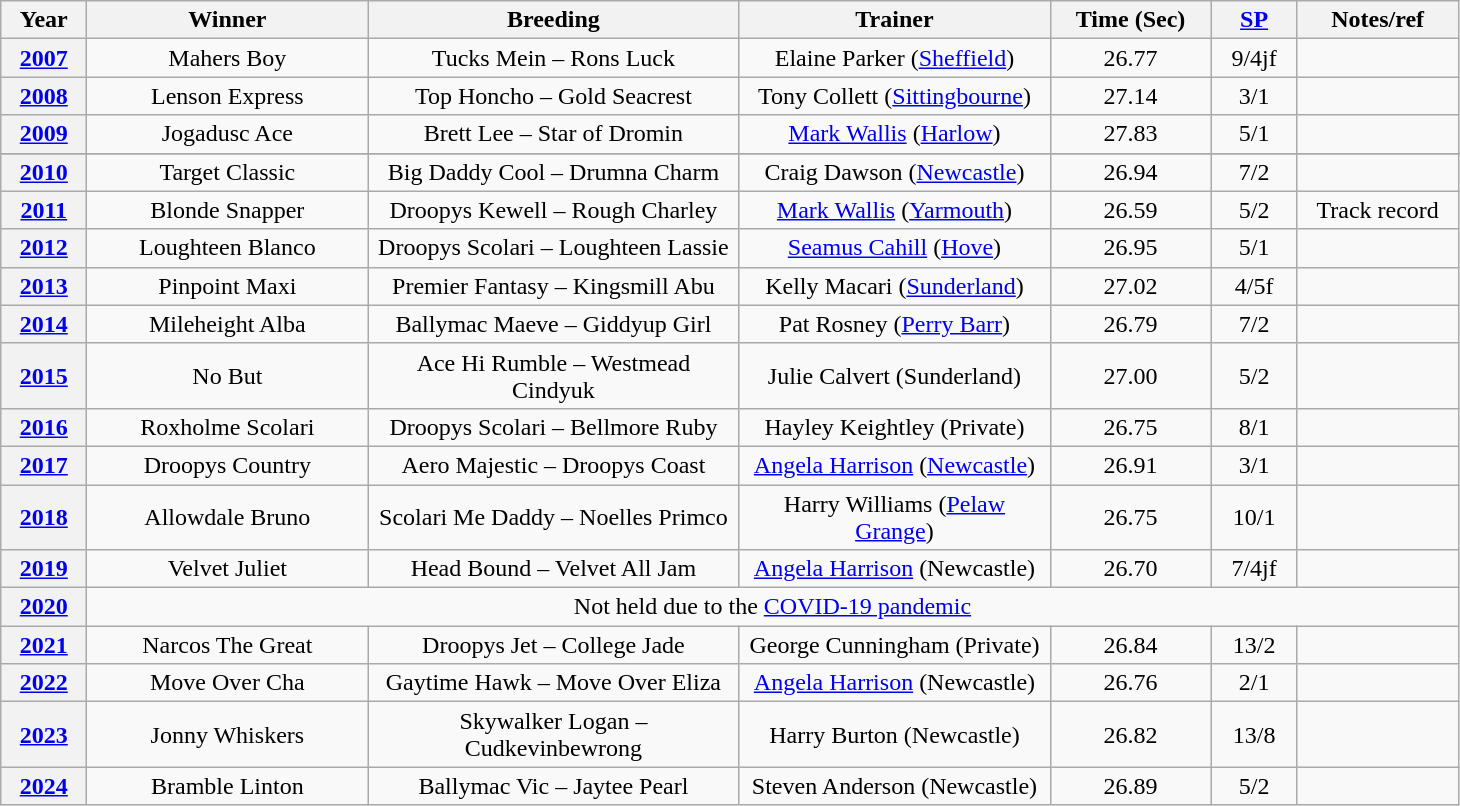<table class="wikitable" style="text-align:center">
<tr>
<th width=50>Year</th>
<th width=180>Winner</th>
<th width=240>Breeding</th>
<th width=200>Trainer</th>
<th width=100>Time (Sec)</th>
<th width=50><a href='#'>SP</a></th>
<th width=100>Notes/ref</th>
</tr>
<tr>
<th><a href='#'>2007</a></th>
<td>Mahers Boy</td>
<td>Tucks Mein – Rons Luck</td>
<td>Elaine Parker (<a href='#'>Sheffield</a>)</td>
<td>26.77</td>
<td>9/4jf</td>
<td></td>
</tr>
<tr>
<th><a href='#'>2008</a></th>
<td>Lenson Express</td>
<td>Top Honcho – Gold Seacrest</td>
<td>Tony Collett (<a href='#'>Sittingbourne</a>)</td>
<td>27.14</td>
<td>3/1</td>
<td></td>
</tr>
<tr>
<th><a href='#'>2009</a></th>
<td>Jogadusc Ace</td>
<td>Brett Lee – Star of Dromin</td>
<td><a href='#'>Mark Wallis</a> (<a href='#'>Harlow</a>)</td>
<td>27.83</td>
<td>5/1</td>
<td></td>
</tr>
<tr>
</tr>
<tr>
<th><a href='#'>2010</a></th>
<td>Target Classic</td>
<td>Big Daddy Cool – Drumna Charm</td>
<td>Craig Dawson (<a href='#'>Newcastle</a>)</td>
<td>26.94</td>
<td>7/2</td>
<td></td>
</tr>
<tr>
<th><a href='#'>2011</a></th>
<td>Blonde Snapper</td>
<td>Droopys Kewell – Rough Charley</td>
<td><a href='#'>Mark Wallis</a> (<a href='#'>Yarmouth</a>)</td>
<td>26.59</td>
<td>5/2</td>
<td>Track record</td>
</tr>
<tr>
<th><a href='#'>2012</a></th>
<td>Loughteen Blanco</td>
<td>Droopys Scolari – Loughteen Lassie</td>
<td><a href='#'>Seamus Cahill</a> (<a href='#'>Hove</a>)</td>
<td>26.95</td>
<td>5/1</td>
<td></td>
</tr>
<tr>
<th><a href='#'>2013</a></th>
<td>Pinpoint Maxi</td>
<td>Premier Fantasy – Kingsmill Abu</td>
<td>Kelly Macari (<a href='#'>Sunderland</a>)</td>
<td>27.02</td>
<td>4/5f</td>
<td></td>
</tr>
<tr>
<th><a href='#'>2014</a></th>
<td>Mileheight Alba</td>
<td>Ballymac Maeve – Giddyup Girl</td>
<td>Pat Rosney (<a href='#'>Perry Barr</a>)</td>
<td>26.79</td>
<td>7/2</td>
<td></td>
</tr>
<tr>
<th><a href='#'>2015</a></th>
<td>No But</td>
<td>Ace Hi Rumble – Westmead Cindyuk</td>
<td>Julie Calvert (Sunderland)</td>
<td>27.00</td>
<td>5/2</td>
<td></td>
</tr>
<tr>
<th><a href='#'>2016</a></th>
<td>Roxholme Scolari</td>
<td>Droopys Scolari – Bellmore Ruby</td>
<td>Hayley Keightley (Private)</td>
<td>26.75</td>
<td>8/1</td>
<td></td>
</tr>
<tr>
<th><a href='#'>2017</a></th>
<td>Droopys Country</td>
<td>Aero Majestic – Droopys Coast</td>
<td><a href='#'>Angela Harrison</a> (<a href='#'>Newcastle</a>)</td>
<td>26.91</td>
<td>3/1</td>
<td></td>
</tr>
<tr>
<th><a href='#'>2018</a></th>
<td>Allowdale Bruno</td>
<td>Scolari Me Daddy – Noelles Primco</td>
<td>Harry Williams (<a href='#'>Pelaw Grange</a>)</td>
<td>26.75</td>
<td>10/1</td>
<td></td>
</tr>
<tr>
<th><a href='#'>2019</a></th>
<td>Velvet Juliet</td>
<td>Head Bound – Velvet All Jam</td>
<td><a href='#'>Angela Harrison</a> (Newcastle)</td>
<td>26.70</td>
<td>7/4jf</td>
<td></td>
</tr>
<tr>
<th><a href='#'>2020</a></th>
<td colspan=7>Not held due to the <a href='#'>COVID-19 pandemic</a></td>
</tr>
<tr>
<th><a href='#'>2021</a></th>
<td>Narcos The Great</td>
<td>Droopys Jet – College Jade</td>
<td>George Cunningham (Private)</td>
<td>26.84</td>
<td>13/2</td>
<td></td>
</tr>
<tr>
<th><a href='#'>2022</a></th>
<td>Move Over Cha</td>
<td>Gaytime Hawk – Move Over Eliza</td>
<td><a href='#'>Angela Harrison</a> (Newcastle)</td>
<td>26.76</td>
<td>2/1</td>
<td></td>
</tr>
<tr>
<th><a href='#'>2023</a></th>
<td>Jonny Whiskers</td>
<td>Skywalker Logan – Cudkevinbewrong</td>
<td>Harry Burton (Newcastle)</td>
<td>26.82</td>
<td>13/8</td>
<td></td>
</tr>
<tr>
<th><a href='#'>2024</a></th>
<td>Bramble Linton</td>
<td>Ballymac Vic – Jaytee Pearl</td>
<td>Steven Anderson (Newcastle)</td>
<td>26.89</td>
<td>5/2</td>
<td></td>
</tr>
</table>
